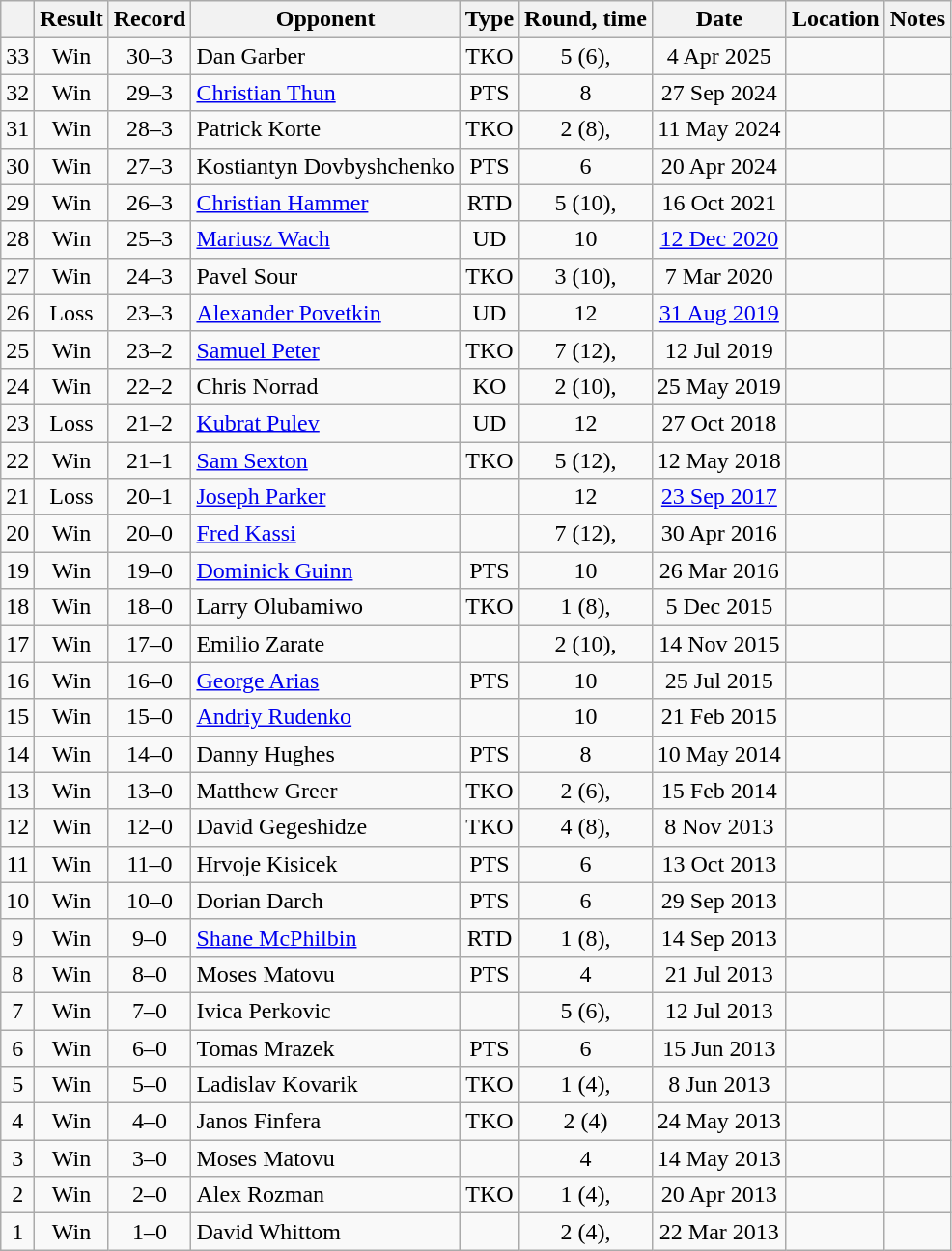<table class="wikitable" style="text-align:center">
<tr>
<th></th>
<th>Result</th>
<th>Record</th>
<th>Opponent</th>
<th>Type</th>
<th>Round, time</th>
<th>Date</th>
<th>Location</th>
<th>Notes</th>
</tr>
<tr>
<td>33</td>
<td>Win</td>
<td>30–3</td>
<td style="text-align:left;">Dan Garber</td>
<td>TKO</td>
<td>5 (6), </td>
<td>4 Apr 2025</td>
<td style="text-align:left;"></td>
<td></td>
</tr>
<tr>
<td>32</td>
<td>Win</td>
<td>29–3</td>
<td style="text-align:left;"><a href='#'>Christian Thun</a></td>
<td>PTS</td>
<td>8</td>
<td>27 Sep 2024</td>
<td style="text-align:left;"></td>
<td></td>
</tr>
<tr>
<td>31</td>
<td>Win</td>
<td>28–3</td>
<td style="text-align:left;">Patrick Korte</td>
<td>TKO</td>
<td>2 (8), </td>
<td>11 May 2024</td>
<td style="text-align:left;"></td>
<td></td>
</tr>
<tr>
<td>30</td>
<td>Win</td>
<td>27–3</td>
<td style="text-align:left;">Kostiantyn Dovbyshchenko</td>
<td>PTS</td>
<td>6</td>
<td>20 Apr 2024</td>
<td style="text-align:left;"></td>
<td></td>
</tr>
<tr>
<td>29</td>
<td>Win</td>
<td>26–3</td>
<td style="text-align:left;"><a href='#'>Christian Hammer</a></td>
<td>RTD</td>
<td>5 (10), </td>
<td>16 Oct 2021</td>
<td style="text-align:left;"></td>
<td></td>
</tr>
<tr>
<td>28</td>
<td>Win</td>
<td>25–3</td>
<td style="text-align:left;"><a href='#'>Mariusz Wach</a></td>
<td>UD</td>
<td>10</td>
<td><a href='#'>12 Dec 2020</a></td>
<td style="text-align:left;"></td>
<td></td>
</tr>
<tr>
<td>27</td>
<td>Win</td>
<td>24–3</td>
<td style="text-align:left;">Pavel Sour</td>
<td>TKO</td>
<td>3 (10), </td>
<td>7 Mar 2020</td>
<td style="text-align:left;"></td>
<td></td>
</tr>
<tr>
<td>26</td>
<td>Loss</td>
<td>23–3</td>
<td style="text-align:left;"><a href='#'>Alexander Povetkin</a></td>
<td>UD</td>
<td>12</td>
<td><a href='#'>31 Aug 2019</a></td>
<td style="text-align:left;"></td>
<td style="text-align:left;"></td>
</tr>
<tr>
<td>25</td>
<td>Win</td>
<td>23–2</td>
<td style="text-align:left;"><a href='#'>Samuel Peter</a></td>
<td>TKO</td>
<td>7 (12), </td>
<td>12 Jul 2019</td>
<td style="text-align:left;"></td>
<td></td>
</tr>
<tr>
<td>24</td>
<td>Win</td>
<td>22–2</td>
<td style="text-align:left;">Chris Norrad</td>
<td>KO</td>
<td>2 (10), </td>
<td>25 May 2019</td>
<td style="text-align:left;"></td>
<td></td>
</tr>
<tr>
<td>23</td>
<td>Loss</td>
<td>21–2</td>
<td style="text-align:left;"><a href='#'>Kubrat Pulev</a></td>
<td>UD</td>
<td>12</td>
<td>27 Oct 2018</td>
<td style="text-align:left;"></td>
<td></td>
</tr>
<tr>
<td>22</td>
<td>Win</td>
<td>21–1</td>
<td style="text-align:left;"><a href='#'>Sam Sexton</a></td>
<td>TKO</td>
<td>5 (12), </td>
<td>12 May 2018</td>
<td style="text-align:left;"></td>
<td style="text-align:left;"></td>
</tr>
<tr>
<td>21</td>
<td>Loss</td>
<td>20–1</td>
<td style="text-align:left;"><a href='#'>Joseph Parker</a></td>
<td></td>
<td>12</td>
<td><a href='#'>23 Sep 2017</a></td>
<td style="text-align:left;"></td>
<td style="text-align:left;"></td>
</tr>
<tr>
<td>20</td>
<td>Win</td>
<td>20–0</td>
<td style="text-align:left;"><a href='#'>Fred Kassi</a></td>
<td></td>
<td>7 (12), </td>
<td>30 Apr 2016</td>
<td style="text-align:left;"></td>
<td style="text-align:left;"></td>
</tr>
<tr>
<td>19</td>
<td>Win</td>
<td>19–0</td>
<td style="text-align:left;"><a href='#'>Dominick Guinn</a></td>
<td>PTS</td>
<td>10</td>
<td>26 Mar 2016</td>
<td style="text-align:left;"></td>
<td></td>
</tr>
<tr>
<td>18</td>
<td>Win</td>
<td>18–0</td>
<td style="text-align:left;">Larry Olubamiwo</td>
<td>TKO</td>
<td>1 (8), </td>
<td>5 Dec 2015</td>
<td style="text-align:left;"></td>
<td></td>
</tr>
<tr>
<td>17</td>
<td>Win</td>
<td>17–0</td>
<td style="text-align:left;">Emilio Zarate</td>
<td></td>
<td>2 (10), </td>
<td>14 Nov 2015</td>
<td style="text-align:left;"></td>
<td></td>
</tr>
<tr>
<td>16</td>
<td>Win</td>
<td>16–0</td>
<td style="text-align:left;"><a href='#'>George Arias</a></td>
<td>PTS</td>
<td>10</td>
<td>25 Jul 2015</td>
<td style="text-align:left;"></td>
<td></td>
</tr>
<tr>
<td>15</td>
<td>Win</td>
<td>15–0</td>
<td style="text-align:left;"><a href='#'>Andriy Rudenko</a></td>
<td></td>
<td>10</td>
<td>21 Feb 2015</td>
<td style="text-align:left;"></td>
<td></td>
</tr>
<tr>
<td>14</td>
<td>Win</td>
<td>14–0</td>
<td style="text-align:left;">Danny Hughes</td>
<td>PTS</td>
<td>8</td>
<td>10 May 2014</td>
<td style="text-align:left;"></td>
<td></td>
</tr>
<tr>
<td>13</td>
<td>Win</td>
<td>13–0</td>
<td style="text-align:left;">Matthew Greer</td>
<td>TKO</td>
<td>2 (6), </td>
<td>15 Feb 2014</td>
<td style="text-align:left;"></td>
<td></td>
</tr>
<tr>
<td>12</td>
<td>Win</td>
<td>12–0</td>
<td style="text-align:left;">David Gegeshidze</td>
<td>TKO</td>
<td>4 (8), </td>
<td>8 Nov 2013</td>
<td style="text-align:left;"></td>
<td></td>
</tr>
<tr>
<td>11</td>
<td>Win</td>
<td>11–0</td>
<td style="text-align:left;">Hrvoje Kisicek</td>
<td>PTS</td>
<td>6</td>
<td>13 Oct 2013</td>
<td style="text-align:left;"></td>
<td></td>
</tr>
<tr>
<td>10</td>
<td>Win</td>
<td>10–0</td>
<td style="text-align:left;">Dorian Darch</td>
<td>PTS</td>
<td>6</td>
<td>29 Sep 2013</td>
<td style="text-align:left;"></td>
<td></td>
</tr>
<tr>
<td>9</td>
<td>Win</td>
<td>9–0</td>
<td style="text-align:left;"><a href='#'>Shane McPhilbin</a></td>
<td>RTD</td>
<td>1 (8), </td>
<td>14 Sep 2013</td>
<td style="text-align:left;"></td>
<td></td>
</tr>
<tr>
<td>8</td>
<td>Win</td>
<td>8–0</td>
<td style="text-align:left;">Moses Matovu</td>
<td>PTS</td>
<td>4</td>
<td>21 Jul 2013</td>
<td style="text-align:left;"></td>
<td></td>
</tr>
<tr>
<td>7</td>
<td>Win</td>
<td>7–0</td>
<td style="text-align:left;">Ivica Perkovic</td>
<td></td>
<td>5 (6), </td>
<td>12 Jul 2013</td>
<td style="text-align:left;"></td>
<td></td>
</tr>
<tr>
<td>6</td>
<td>Win</td>
<td>6–0</td>
<td style="text-align:left;">Tomas Mrazek</td>
<td>PTS</td>
<td>6</td>
<td>15 Jun 2013</td>
<td style="text-align:left;"></td>
<td></td>
</tr>
<tr>
<td>5</td>
<td>Win</td>
<td>5–0</td>
<td style="text-align:left;">Ladislav Kovarik</td>
<td>TKO</td>
<td>1 (4), </td>
<td>8 Jun 2013</td>
<td style="text-align:left;"></td>
<td></td>
</tr>
<tr>
<td>4</td>
<td>Win</td>
<td>4–0</td>
<td style="text-align:left;">Janos Finfera</td>
<td>TKO</td>
<td>2 (4)</td>
<td>24 May 2013</td>
<td style="text-align:left;"></td>
<td></td>
</tr>
<tr>
<td>3</td>
<td>Win</td>
<td>3–0</td>
<td style="text-align:left;">Moses Matovu</td>
<td></td>
<td>4</td>
<td>14 May 2013</td>
<td style="text-align:left;"></td>
<td></td>
</tr>
<tr>
<td>2</td>
<td>Win</td>
<td>2–0</td>
<td style="text-align:left;">Alex Rozman</td>
<td>TKO</td>
<td>1 (4), </td>
<td>20 Apr 2013</td>
<td style="text-align:left;"></td>
<td></td>
</tr>
<tr>
<td>1</td>
<td>Win</td>
<td>1–0</td>
<td style="text-align:left;">David Whittom</td>
<td></td>
<td>2 (4), </td>
<td>22 Mar 2013</td>
<td style="text-align:left;"></td>
<td></td>
</tr>
</table>
